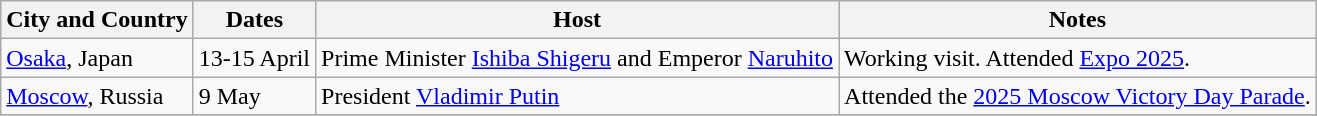<table class="wikitable mw-collapsible" cellpadding="0" cellspacing="0">
<tr>
<th scope="col">City and Country</th>
<th align="center" scope="col">Dates</th>
<th align="center" scope="col">Host</th>
<th align="center" scope="col">Notes</th>
</tr>
<tr>
<td scope="row"><a href='#'>Osaka</a>, Japan</td>
<td>13-15 April</td>
<td>Prime Minister <a href='#'>Ishiba Shigeru</a> and Emperor <a href='#'>Naruhito</a></td>
<td>Working visit. Attended <a href='#'>Expo 2025</a>.</td>
</tr>
<tr>
<td scope="row"><a href='#'>Moscow</a>, Russia</td>
<td>9 May</td>
<td>President <a href='#'>Vladimir Putin</a></td>
<td>Attended the <a href='#'>2025 Moscow Victory Day Parade</a>.</td>
</tr>
<tr>
</tr>
</table>
